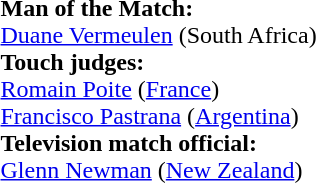<table style="width:100%">
<tr>
<td><br><strong>Man of the Match:</strong>
<br><a href='#'>Duane Vermeulen</a> (South Africa)<br><strong>Touch judges:</strong>
<br><a href='#'>Romain Poite</a> (<a href='#'>France</a>)
<br><a href='#'>Francisco Pastrana</a> (<a href='#'>Argentina</a>)
<br><strong>Television match official:</strong>
<br><a href='#'>Glenn Newman</a> (<a href='#'>New Zealand</a>)</td>
</tr>
</table>
